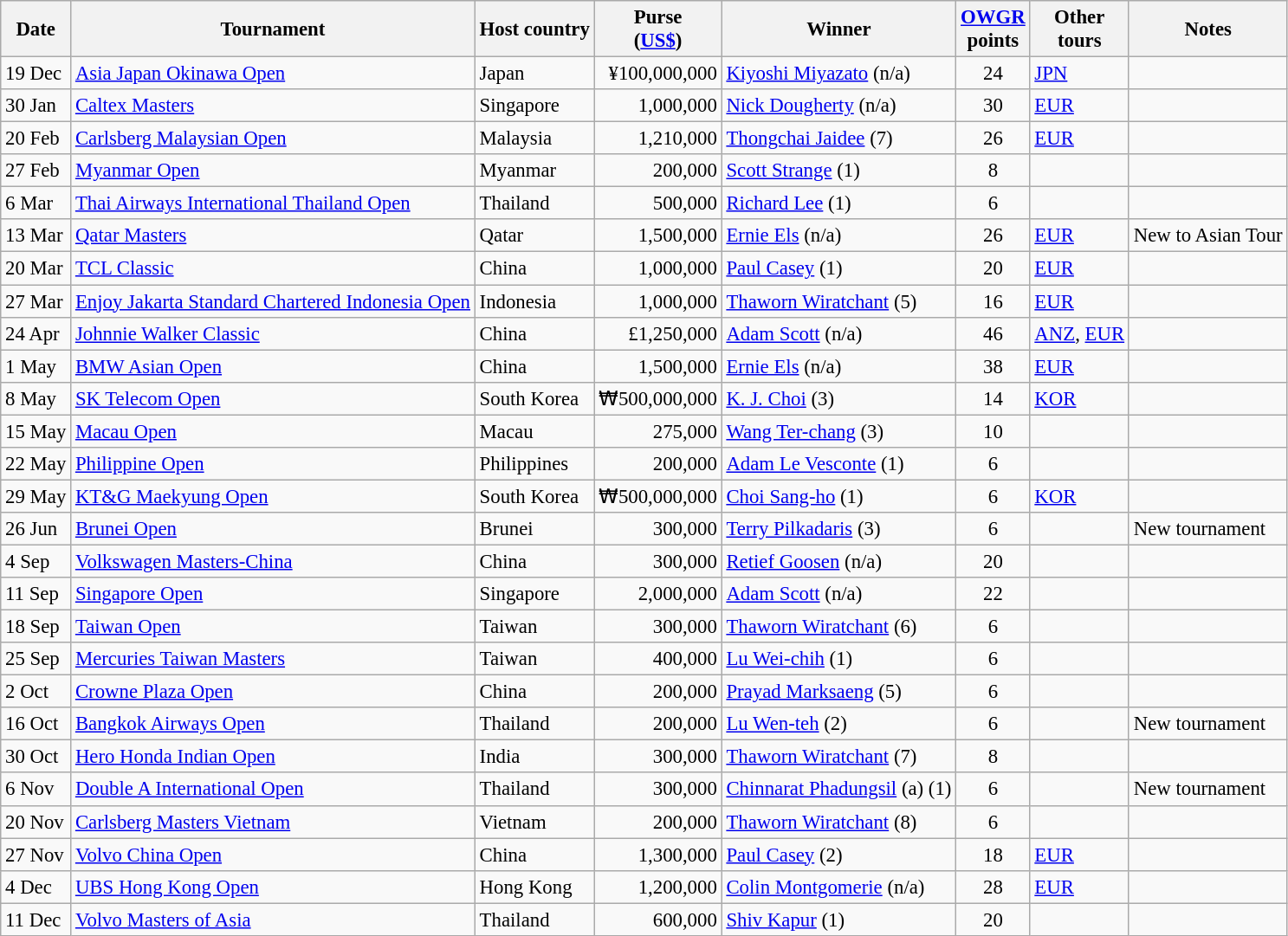<table class="wikitable" style="font-size:95%">
<tr>
<th>Date</th>
<th>Tournament</th>
<th>Host country</th>
<th>Purse<br>(<a href='#'>US$</a>)</th>
<th>Winner</th>
<th><a href='#'>OWGR</a><br>points</th>
<th>Other<br>tours</th>
<th>Notes</th>
</tr>
<tr>
<td>19 Dec</td>
<td><a href='#'>Asia Japan Okinawa Open</a></td>
<td>Japan</td>
<td align=right>¥100,000,000</td>
<td> <a href='#'>Kiyoshi Miyazato</a> (n/a)</td>
<td align=center>24</td>
<td><a href='#'>JPN</a></td>
<td></td>
</tr>
<tr>
<td>30 Jan</td>
<td><a href='#'>Caltex Masters</a></td>
<td>Singapore</td>
<td align=right>1,000,000</td>
<td> <a href='#'>Nick Dougherty</a> (n/a)</td>
<td align=center>30</td>
<td><a href='#'>EUR</a></td>
<td></td>
</tr>
<tr>
<td>20 Feb</td>
<td><a href='#'>Carlsberg Malaysian Open</a></td>
<td>Malaysia</td>
<td align=right>1,210,000</td>
<td> <a href='#'>Thongchai Jaidee</a> (7)</td>
<td align=center>26</td>
<td><a href='#'>EUR</a></td>
<td></td>
</tr>
<tr>
<td>27 Feb</td>
<td><a href='#'>Myanmar Open</a></td>
<td>Myanmar</td>
<td align=right>200,000</td>
<td> <a href='#'>Scott Strange</a> (1)</td>
<td align=center>8</td>
<td></td>
<td></td>
</tr>
<tr>
<td>6 Mar</td>
<td><a href='#'>Thai Airways International Thailand Open</a></td>
<td>Thailand</td>
<td align=right>500,000</td>
<td> <a href='#'>Richard Lee</a> (1)</td>
<td align=center>6</td>
<td></td>
<td></td>
</tr>
<tr>
<td>13 Mar</td>
<td><a href='#'>Qatar Masters</a></td>
<td>Qatar</td>
<td align=right>1,500,000</td>
<td> <a href='#'>Ernie Els</a> (n/a)</td>
<td align=center>26</td>
<td><a href='#'>EUR</a></td>
<td>New to Asian Tour</td>
</tr>
<tr>
<td>20 Mar</td>
<td><a href='#'>TCL Classic</a></td>
<td>China</td>
<td align=right>1,000,000</td>
<td> <a href='#'>Paul Casey</a> (1)</td>
<td align=center>20</td>
<td><a href='#'>EUR</a></td>
<td></td>
</tr>
<tr>
<td>27 Mar</td>
<td><a href='#'>Enjoy Jakarta Standard Chartered Indonesia Open</a></td>
<td>Indonesia</td>
<td align=right>1,000,000</td>
<td> <a href='#'>Thaworn Wiratchant</a> (5)</td>
<td align=center>16</td>
<td><a href='#'>EUR</a></td>
<td></td>
</tr>
<tr>
<td>24 Apr</td>
<td><a href='#'>Johnnie Walker Classic</a></td>
<td>China</td>
<td align=right>£1,250,000</td>
<td> <a href='#'>Adam Scott</a> (n/a)</td>
<td align=center>46</td>
<td><a href='#'>ANZ</a>, <a href='#'>EUR</a></td>
<td></td>
</tr>
<tr>
<td>1 May</td>
<td><a href='#'>BMW Asian Open</a></td>
<td>China</td>
<td align=right>1,500,000</td>
<td> <a href='#'>Ernie Els</a> (n/a)</td>
<td align=center>38</td>
<td><a href='#'>EUR</a></td>
<td></td>
</tr>
<tr>
<td>8 May</td>
<td><a href='#'>SK Telecom Open</a></td>
<td>South Korea</td>
<td align=right>₩500,000,000</td>
<td> <a href='#'>K. J. Choi</a> (3)</td>
<td align=center>14</td>
<td><a href='#'>KOR</a></td>
<td></td>
</tr>
<tr>
<td>15 May</td>
<td><a href='#'>Macau Open</a></td>
<td>Macau</td>
<td align=right>275,000</td>
<td> <a href='#'>Wang Ter-chang</a> (3)</td>
<td align=center>10</td>
<td></td>
<td></td>
</tr>
<tr>
<td>22 May</td>
<td><a href='#'>Philippine Open</a></td>
<td>Philippines</td>
<td align=right>200,000</td>
<td> <a href='#'>Adam Le Vesconte</a> (1)</td>
<td align=center>6</td>
<td></td>
<td></td>
</tr>
<tr>
<td>29 May</td>
<td><a href='#'>KT&G Maekyung Open</a></td>
<td>South Korea</td>
<td align=right>₩500,000,000</td>
<td> <a href='#'>Choi Sang-ho</a> (1)</td>
<td align=center>6</td>
<td><a href='#'>KOR</a></td>
<td></td>
</tr>
<tr>
<td>26 Jun</td>
<td><a href='#'>Brunei Open</a></td>
<td>Brunei</td>
<td align=right>300,000</td>
<td> <a href='#'>Terry Pilkadaris</a> (3)</td>
<td align=center>6</td>
<td></td>
<td>New tournament</td>
</tr>
<tr>
<td>4 Sep</td>
<td><a href='#'>Volkswagen Masters-China</a></td>
<td>China</td>
<td align=right>300,000</td>
<td> <a href='#'>Retief Goosen</a> (n/a)</td>
<td align=center>20</td>
<td></td>
<td></td>
</tr>
<tr>
<td>11 Sep</td>
<td><a href='#'>Singapore Open</a></td>
<td>Singapore</td>
<td align=right>2,000,000</td>
<td> <a href='#'>Adam Scott</a> (n/a)</td>
<td align=center>22</td>
<td></td>
<td></td>
</tr>
<tr>
<td>18 Sep</td>
<td><a href='#'>Taiwan Open</a></td>
<td>Taiwan</td>
<td align=right>300,000</td>
<td> <a href='#'>Thaworn Wiratchant</a> (6)</td>
<td align=center>6</td>
<td></td>
<td></td>
</tr>
<tr>
<td>25 Sep</td>
<td><a href='#'>Mercuries Taiwan Masters</a></td>
<td>Taiwan</td>
<td align=right>400,000</td>
<td> <a href='#'>Lu Wei-chih</a> (1)</td>
<td align=center>6</td>
<td></td>
<td></td>
</tr>
<tr>
<td>2 Oct</td>
<td><a href='#'>Crowne Plaza Open</a></td>
<td>China</td>
<td align=right>200,000</td>
<td> <a href='#'>Prayad Marksaeng</a> (5)</td>
<td align=center>6</td>
<td></td>
<td></td>
</tr>
<tr>
<td>16 Oct</td>
<td><a href='#'>Bangkok Airways Open</a></td>
<td>Thailand</td>
<td align=right>200,000</td>
<td> <a href='#'>Lu Wen-teh</a> (2)</td>
<td align=center>6</td>
<td></td>
<td>New tournament</td>
</tr>
<tr>
<td>30 Oct</td>
<td><a href='#'>Hero Honda Indian Open</a></td>
<td>India</td>
<td align=right>300,000</td>
<td> <a href='#'>Thaworn Wiratchant</a> (7)</td>
<td align=center>8</td>
<td></td>
<td></td>
</tr>
<tr>
<td>6 Nov</td>
<td><a href='#'>Double A International Open</a></td>
<td>Thailand</td>
<td align=right>300,000</td>
<td> <a href='#'>Chinnarat Phadungsil</a> (a) (1)</td>
<td align=center>6</td>
<td></td>
<td>New tournament</td>
</tr>
<tr>
<td>20 Nov</td>
<td><a href='#'>Carlsberg Masters Vietnam</a></td>
<td>Vietnam</td>
<td align=right>200,000</td>
<td> <a href='#'>Thaworn Wiratchant</a> (8)</td>
<td align=center>6</td>
<td></td>
<td></td>
</tr>
<tr>
<td>27 Nov</td>
<td><a href='#'>Volvo China Open</a></td>
<td>China</td>
<td align=right>1,300,000</td>
<td> <a href='#'>Paul Casey</a> (2)</td>
<td align=center>18</td>
<td><a href='#'>EUR</a></td>
<td></td>
</tr>
<tr>
<td>4 Dec</td>
<td><a href='#'>UBS Hong Kong Open</a></td>
<td>Hong Kong</td>
<td align=right>1,200,000</td>
<td> <a href='#'>Colin Montgomerie</a> (n/a)</td>
<td align=center>28</td>
<td><a href='#'>EUR</a></td>
<td></td>
</tr>
<tr>
<td>11 Dec</td>
<td><a href='#'>Volvo Masters of Asia</a></td>
<td>Thailand</td>
<td align=right>600,000</td>
<td> <a href='#'>Shiv Kapur</a> (1)</td>
<td align=center>20</td>
<td></td>
</tr>
</table>
